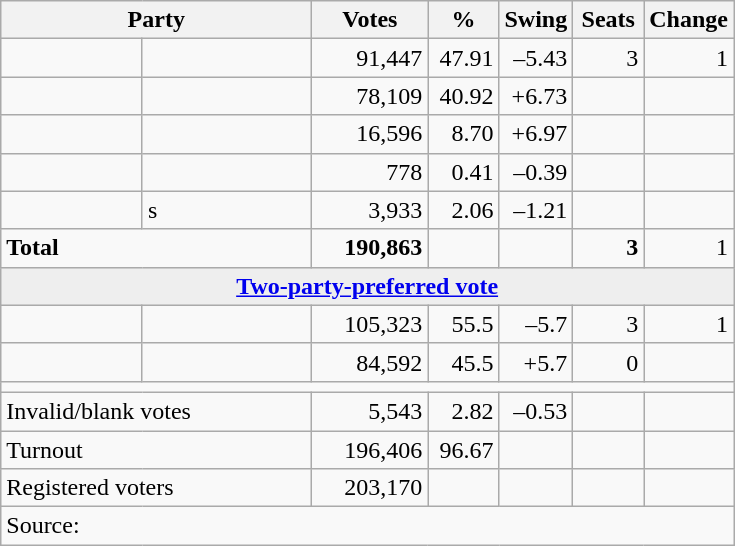<table class="wikitable">
<tr>
<th style="width:200px" colspan=2><strong>Party</strong></th>
<th style="width:70px; text-align:center;"><strong>Votes</strong></th>
<th style="width:40px; text-align:center;"><strong>%</strong></th>
<th style="width:40px; text-align:center;"><strong>Swing</strong></th>
<th style="width:40px; text-align:center;"><strong>Seats</strong></th>
<th style="width:40px; text-align:center;"><strong>Change</strong></th>
</tr>
<tr>
<td> </td>
<td></td>
<td align=right>91,447</td>
<td align=right>47.91</td>
<td align=right>–5.43</td>
<td align=right>3</td>
<td align=right> 1</td>
</tr>
<tr>
<td> </td>
<td></td>
<td align=right>78,109</td>
<td align=right>40.92</td>
<td align=right>+6.73</td>
<td align=right></td>
<td align=right></td>
</tr>
<tr>
<td> </td>
<td></td>
<td align=right>16,596</td>
<td align=right>8.70</td>
<td align=right>+6.97</td>
<td align=right></td>
<td align=right></td>
</tr>
<tr>
<td> </td>
<td></td>
<td align=right>778</td>
<td align=right>0.41</td>
<td align=right>–0.39</td>
<td align=right></td>
<td align=right></td>
</tr>
<tr>
<td> </td>
<td>s</td>
<td align=right>3,933</td>
<td align=right>2.06</td>
<td align=right>–1.21</td>
<td align=right></td>
<td align=right></td>
</tr>
<tr>
<td colspan=2 align="left"><strong>Total</strong></td>
<td align=right><strong>190,863</strong></td>
<td align=right></td>
<td align=right></td>
<td align=right><strong>3</strong></td>
<td align=right> 1</td>
</tr>
<tr>
<td colspan=7 style="text-align:center; background:#eee;"><strong><a href='#'>Two-party-preferred vote</a></strong></td>
</tr>
<tr>
<td> </td>
<td></td>
<td align=right>105,323</td>
<td align=right>55.5</td>
<td align=right>–5.7</td>
<td align=right>3</td>
<td align=right> 1</td>
</tr>
<tr>
<td> </td>
<td></td>
<td align=right>84,592</td>
<td align=right>45.5</td>
<td align=right>+5.7</td>
<td align=right>0</td>
<td align=right></td>
</tr>
<tr>
<td colspan=7></td>
</tr>
<tr>
<td colspan=2 style="text-align:left;">Invalid/blank votes</td>
<td align=right>5,543</td>
<td align=right>2.82</td>
<td align=right>–0.53</td>
<td></td>
<td></td>
</tr>
<tr>
<td colspan=2 style="text-align:left;">Turnout</td>
<td align=right>196,406</td>
<td align=right>96.67</td>
<td></td>
<td></td>
<td></td>
</tr>
<tr>
<td colspan=2 style="text-align:left;">Registered voters</td>
<td align=right>203,170</td>
<td></td>
<td></td>
<td></td>
<td></td>
</tr>
<tr>
<td colspan="8" align="left">Source: </td>
</tr>
</table>
